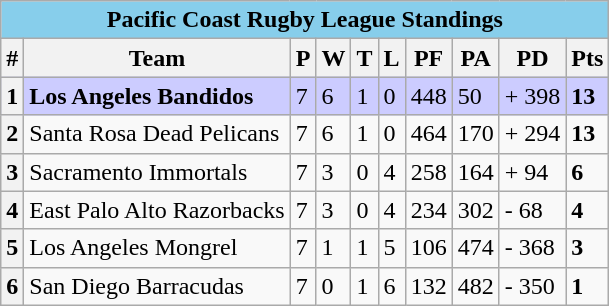<table class="wikitable" {|>
<tr>
<td colspan="10" style="background:skyblue; text-align:center;"><strong><span>Pacific Coast Rugby League Standings</span></strong></td>
</tr>
<tr>
<th>#</th>
<th>Team</th>
<th>P</th>
<th>W</th>
<th>T</th>
<th>L</th>
<th>PF</th>
<th>PA</th>
<th>PD</th>
<th>Pts</th>
</tr>
<tr style="background:#ccf;">
<th>1</th>
<td><strong> Los Angeles Bandidos</strong></td>
<td>7</td>
<td>6</td>
<td>1</td>
<td>0</td>
<td>448</td>
<td>50</td>
<td>+ 398</td>
<td><strong>13</strong></td>
</tr>
<tr>
<th>2</th>
<td> Santa Rosa Dead Pelicans</td>
<td>7</td>
<td>6</td>
<td>1</td>
<td>0</td>
<td>464</td>
<td>170</td>
<td>+ 294</td>
<td><strong>13</strong></td>
</tr>
<tr>
<th>3</th>
<td><strong></strong> Sacramento Immortals</td>
<td>7</td>
<td>3</td>
<td>0</td>
<td>4</td>
<td>258</td>
<td>164</td>
<td>+ 94</td>
<td><strong>6</strong></td>
</tr>
<tr>
<th>4</th>
<td> East Palo Alto Razorbacks</td>
<td>7</td>
<td>3</td>
<td>0</td>
<td>4</td>
<td>234</td>
<td>302</td>
<td>- 68</td>
<td><strong>4</strong></td>
</tr>
<tr>
<th>5</th>
<td> Los Angeles Mongrel</td>
<td>7</td>
<td>1</td>
<td>1</td>
<td>5</td>
<td>106</td>
<td>474</td>
<td>- 368</td>
<td><strong>3</strong></td>
</tr>
<tr>
<th>6</th>
<td><strong></strong> San Diego Barracudas</td>
<td>7</td>
<td>0</td>
<td>1</td>
<td>6</td>
<td>132</td>
<td>482</td>
<td>- 350</td>
<td><strong>1</strong></td>
</tr>
</table>
